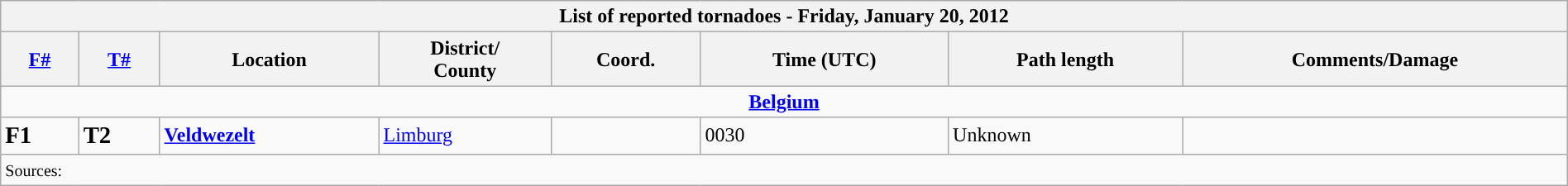<table class="wikitable collapsible" width="100%">
<tr>
<th colspan="8">List of reported tornadoes - Friday, January 20, 2012</th>
</tr>
<tr>
<th><a href='#'>F#</a></th>
<th><a href='#'>T#</a></th>
<th>Location</th>
<th>District/<br>County</th>
<th>Coord.</th>
<th>Time (UTC)</th>
<th>Path length</th>
<th>Comments/Damage</th>
</tr>
<tr>
<td colspan="8" align=center><strong><a href='#'>Belgium</a></strong></td>
</tr>
<tr>
<td><big><strong>F1</strong></big></td>
<td><big><strong>T2</strong></big></td>
<td><strong><a href='#'>Veldwezelt</a></strong></td>
<td><a href='#'>Limburg</a></td>
<td></td>
<td>0030</td>
<td>Unknown</td>
<td></td>
</tr>
<tr>
<td colspan="8"><small>Sources:  </small></td>
</tr>
</table>
